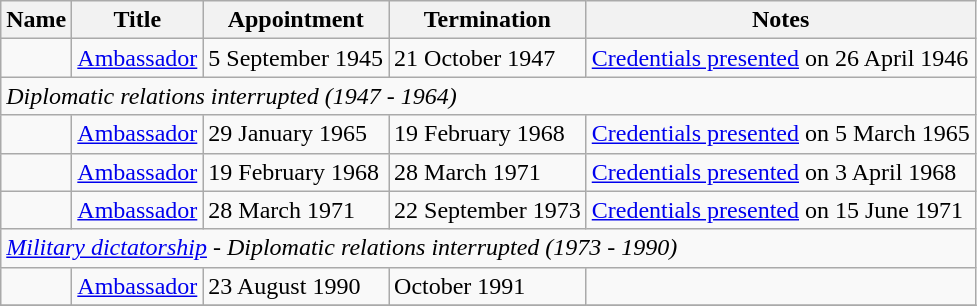<table class="wikitable">
<tr valign="middle">
<th>Name</th>
<th>Title</th>
<th>Appointment</th>
<th>Termination</th>
<th>Notes</th>
</tr>
<tr>
<td></td>
<td><a href='#'>Ambassador</a></td>
<td>5 September 1945</td>
<td>21 October 1947</td>
<td><a href='#'>Credentials presented</a> on 26 April 1946</td>
</tr>
<tr>
<td colspan="5"><em>Diplomatic relations interrupted (1947 - 1964)</em></td>
</tr>
<tr>
<td></td>
<td><a href='#'>Ambassador</a></td>
<td>29 January 1965</td>
<td>19 February 1968</td>
<td><a href='#'>Credentials presented</a> on 5 March 1965</td>
</tr>
<tr>
<td></td>
<td><a href='#'>Ambassador</a></td>
<td>19 February 1968</td>
<td>28 March 1971</td>
<td><a href='#'>Credentials presented</a> on 3 April 1968</td>
</tr>
<tr>
<td></td>
<td><a href='#'>Ambassador</a></td>
<td>28 March 1971</td>
<td>22 September 1973</td>
<td><a href='#'>Credentials presented</a> on 15 June 1971</td>
</tr>
<tr>
<td colspan="5"><em><a href='#'>Military dictatorship</a> - Diplomatic relations interrupted (1973 - 1990)</em></td>
</tr>
<tr>
<td></td>
<td><a href='#'>Ambassador</a></td>
<td>23 August 1990</td>
<td>October 1991</td>
<td></td>
</tr>
<tr>
</tr>
</table>
